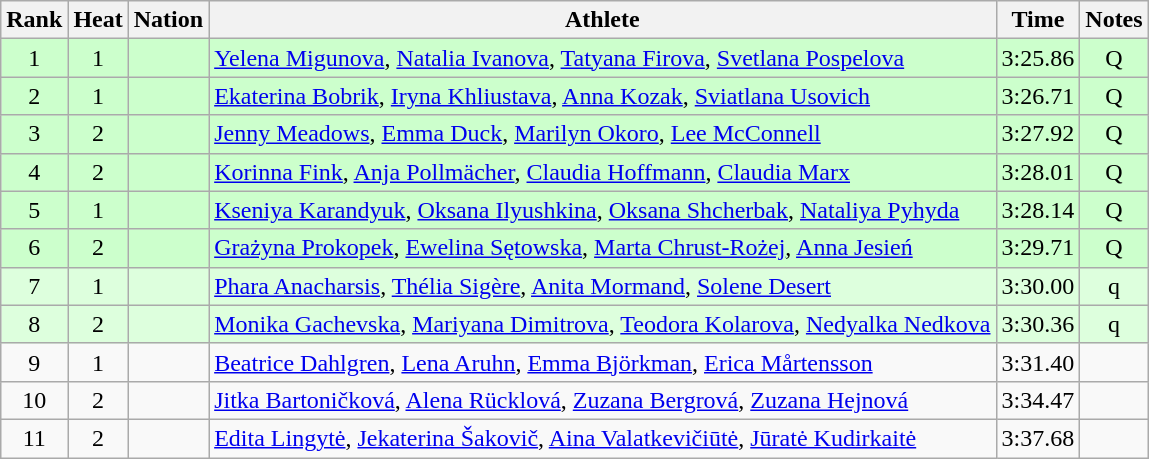<table class="wikitable sortable" style="text-align:center">
<tr>
<th>Rank</th>
<th>Heat</th>
<th>Nation</th>
<th>Athlete</th>
<th>Time</th>
<th>Notes</th>
</tr>
<tr bgcolor=ccffcc>
<td>1</td>
<td>1</td>
<td align=left></td>
<td align=left><a href='#'>Yelena Migunova</a>, <a href='#'>Natalia Ivanova</a>, <a href='#'>Tatyana Firova</a>, <a href='#'>Svetlana Pospelova</a></td>
<td>3:25.86</td>
<td>Q</td>
</tr>
<tr bgcolor=ccffcc>
<td>2</td>
<td>1</td>
<td align=left></td>
<td align=left><a href='#'>Ekaterina Bobrik</a>, <a href='#'>Iryna Khliustava</a>, <a href='#'>Anna Kozak</a>, <a href='#'>Sviatlana Usovich</a></td>
<td>3:26.71</td>
<td>Q</td>
</tr>
<tr bgcolor=ccffcc>
<td>3</td>
<td>2</td>
<td align=left></td>
<td align=left><a href='#'>Jenny Meadows</a>, <a href='#'>Emma Duck</a>, <a href='#'>Marilyn Okoro</a>, <a href='#'>Lee McConnell</a></td>
<td>3:27.92</td>
<td>Q</td>
</tr>
<tr bgcolor=ccffcc>
<td>4</td>
<td>2</td>
<td align=left></td>
<td align=left><a href='#'>Korinna Fink</a>, <a href='#'>Anja Pollmächer</a>, <a href='#'>Claudia Hoffmann</a>, <a href='#'>Claudia Marx</a></td>
<td>3:28.01</td>
<td>Q</td>
</tr>
<tr bgcolor=ccffcc>
<td>5</td>
<td>1</td>
<td align=left></td>
<td align=left><a href='#'>Kseniya Karandyuk</a>, <a href='#'>Oksana Ilyushkina</a>, <a href='#'>Oksana Shcherbak</a>, <a href='#'>Nataliya Pyhyda</a></td>
<td>3:28.14</td>
<td>Q</td>
</tr>
<tr bgcolor=ccffcc>
<td>6</td>
<td>2</td>
<td align=left></td>
<td align=left><a href='#'>Grażyna Prokopek</a>, <a href='#'>Ewelina Sętowska</a>, <a href='#'>Marta Chrust-Rożej</a>, <a href='#'>Anna Jesień</a></td>
<td>3:29.71</td>
<td>Q</td>
</tr>
<tr bgcolor=ddffdd>
<td>7</td>
<td>1</td>
<td align=left></td>
<td align=left><a href='#'>Phara Anacharsis</a>, <a href='#'>Thélia Sigère</a>, <a href='#'>Anita Mormand</a>, <a href='#'>Solene Desert</a></td>
<td>3:30.00</td>
<td>q</td>
</tr>
<tr bgcolor=ddffdd>
<td>8</td>
<td>2</td>
<td align=left></td>
<td align=left><a href='#'>Monika Gachevska</a>, <a href='#'>Mariyana Dimitrova</a>, <a href='#'>Teodora Kolarova</a>, <a href='#'>Nedyalka Nedkova</a></td>
<td>3:30.36</td>
<td>q</td>
</tr>
<tr>
<td>9</td>
<td>1</td>
<td align=left></td>
<td align=left><a href='#'>Beatrice Dahlgren</a>, <a href='#'>Lena Aruhn</a>, <a href='#'>Emma Björkman</a>, <a href='#'>Erica Mårtensson</a></td>
<td>3:31.40</td>
<td></td>
</tr>
<tr>
<td>10</td>
<td>2</td>
<td align=left></td>
<td align=left><a href='#'>Jitka Bartoničková</a>, <a href='#'>Alena Rücklová</a>, <a href='#'>Zuzana Bergrová</a>, <a href='#'>Zuzana Hejnová</a></td>
<td>3:34.47</td>
<td></td>
</tr>
<tr>
<td>11</td>
<td>2</td>
<td align=left></td>
<td align=left><a href='#'>Edita Lingytė</a>, <a href='#'>Jekaterina Šakovič</a>, <a href='#'>Aina Valatkevičiūtė</a>, <a href='#'>Jūratė Kudirkaitė</a></td>
<td>3:37.68</td>
<td></td>
</tr>
</table>
